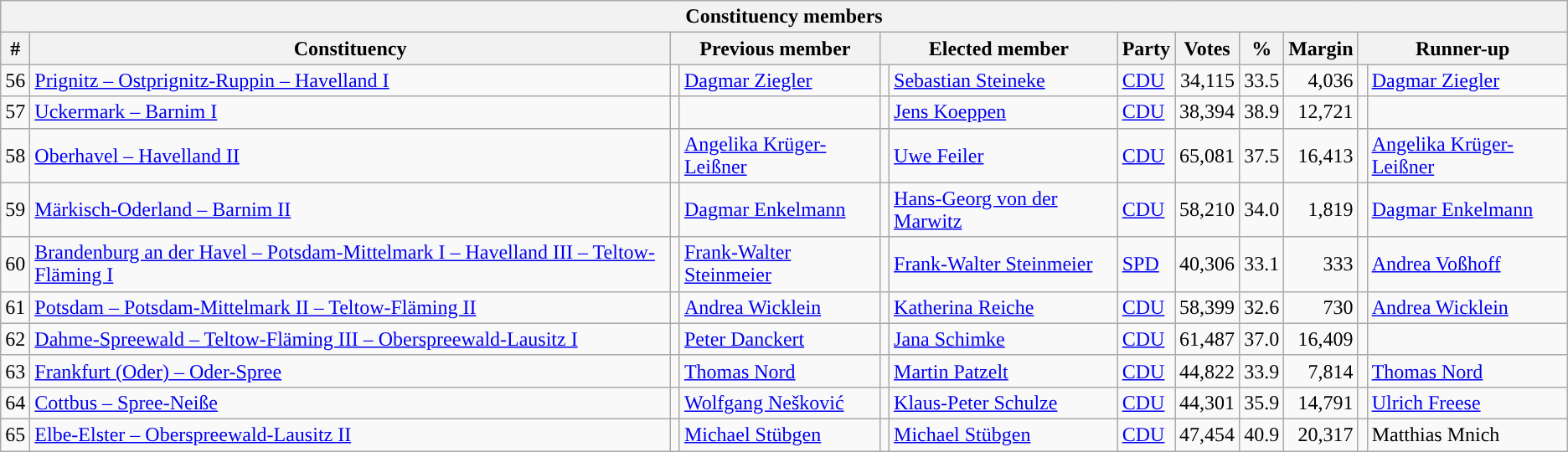<table class="wikitable sortable" style="text-align:right">
<tr>
<th colspan="12">Constituency members</th>
</tr>
<tr>
<th>#</th>
<th>Constituency</th>
<th colspan="2">Previous member</th>
<th colspan="2">Elected member</th>
<th>Party</th>
<th>Votes</th>
<th>%</th>
<th>Margin</th>
<th colspan="2">Runner-up</th>
</tr>
<tr>
<td>56</td>
<td align=left><a href='#'>Prignitz – Ostprignitz-Ruppin – Havelland I</a></td>
<td bgcolor=></td>
<td align=left><a href='#'>Dagmar Ziegler</a></td>
<td bgcolor=></td>
<td align=left><a href='#'>Sebastian Steineke</a></td>
<td align=left><a href='#'>CDU</a></td>
<td>34,115</td>
<td>33.5</td>
<td>4,036</td>
<td bgcolor=></td>
<td align=left><a href='#'>Dagmar Ziegler</a></td>
</tr>
<tr>
<td>57</td>
<td align=left><a href='#'>Uckermark – Barnim I</a></td>
<td bgcolor=></td>
<td align=left></td>
<td></td>
<td align=left><a href='#'>Jens Koeppen</a></td>
<td align=left><a href='#'>CDU</a></td>
<td>38,394</td>
<td>38.9</td>
<td>12,721</td>
<td bgcolor=></td>
<td align=left></td>
</tr>
<tr>
<td>58</td>
<td align=left><a href='#'>Oberhavel – Havelland II</a></td>
<td bgcolor=></td>
<td align=left><a href='#'>Angelika Krüger-Leißner</a></td>
<td></td>
<td align=left><a href='#'>Uwe Feiler</a></td>
<td align=left><a href='#'>CDU</a></td>
<td>65,081</td>
<td>37.5</td>
<td>16,413</td>
<td bgcolor=></td>
<td align=left><a href='#'>Angelika Krüger-Leißner</a></td>
</tr>
<tr>
<td>59</td>
<td align=left><a href='#'>Märkisch-Oderland – Barnim II</a></td>
<td bgcolor=></td>
<td align=left><a href='#'>Dagmar Enkelmann</a></td>
<td bgcolor=></td>
<td align=left><a href='#'>Hans-Georg von der Marwitz</a></td>
<td align=left><a href='#'>CDU</a></td>
<td>58,210</td>
<td>34.0</td>
<td>1,819</td>
<td bgcolor=></td>
<td align=left><a href='#'>Dagmar Enkelmann</a></td>
</tr>
<tr>
<td>60</td>
<td align=left><a href='#'>Brandenburg an der Havel – Potsdam-Mittelmark I – Havelland III – Teltow-Fläming I</a></td>
<td bgcolor=></td>
<td align=left><a href='#'>Frank-Walter Steinmeier</a></td>
<td bgcolor=></td>
<td align=left><a href='#'>Frank-Walter Steinmeier</a></td>
<td align=left><a href='#'>SPD</a></td>
<td>40,306</td>
<td>33.1</td>
<td>333</td>
<td bgcolor=></td>
<td align=left><a href='#'>Andrea Voßhoff</a></td>
</tr>
<tr>
<td>61</td>
<td align=left><a href='#'>Potsdam – Potsdam-Mittelmark II – Teltow-Fläming II</a></td>
<td bgcolor=></td>
<td align=left><a href='#'>Andrea Wicklein</a></td>
<td></td>
<td align=left><a href='#'>Katherina Reiche</a></td>
<td align=left><a href='#'>CDU</a></td>
<td>58,399</td>
<td>32.6</td>
<td>730</td>
<td bgcolor=></td>
<td align=left><a href='#'>Andrea Wicklein</a></td>
</tr>
<tr>
<td>62</td>
<td align=left><a href='#'>Dahme-Spreewald – Teltow-Fläming III – Oberspreewald-Lausitz I</a></td>
<td bgcolor=></td>
<td align=left><a href='#'>Peter Danckert</a></td>
<td bgcolor=></td>
<td align=left><a href='#'>Jana Schimke</a></td>
<td align=left><a href='#'>CDU</a></td>
<td>61,487</td>
<td>37.0</td>
<td>16,409</td>
<td bgcolor=></td>
<td align=left></td>
</tr>
<tr>
<td>63</td>
<td align=left><a href='#'>Frankfurt (Oder) – Oder-Spree</a></td>
<td bgcolor=></td>
<td align=left><a href='#'>Thomas Nord</a></td>
<td bgcolor=></td>
<td align=left><a href='#'>Martin Patzelt</a></td>
<td align=left><a href='#'>CDU</a></td>
<td>44,822</td>
<td>33.9</td>
<td>7,814</td>
<td bgcolor=></td>
<td align=left><a href='#'>Thomas Nord</a></td>
</tr>
<tr>
<td>64</td>
<td align=left><a href='#'>Cottbus – Spree-Neiße</a></td>
<td bgcolor=></td>
<td align=left><a href='#'>Wolfgang Nešković</a></td>
<td bgcolor=></td>
<td align=left><a href='#'>Klaus-Peter Schulze</a></td>
<td align=left><a href='#'>CDU</a></td>
<td>44,301</td>
<td>35.9</td>
<td>14,791</td>
<td bgcolor=></td>
<td align=left><a href='#'>Ulrich Freese</a></td>
</tr>
<tr>
<td>65</td>
<td align=left><a href='#'>Elbe-Elster – Oberspreewald-Lausitz II</a></td>
<td bgcolor=></td>
<td align=left><a href='#'>Michael Stübgen</a></td>
<td></td>
<td align=left><a href='#'>Michael Stübgen</a></td>
<td align="left"><a href='#'>CDU</a></td>
<td>47,454</td>
<td>40.9</td>
<td>20,317</td>
<td bgcolor=></td>
<td align=left>Matthias Mnich</td>
</tr>
</table>
